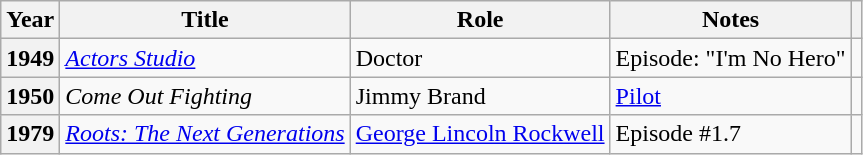<table class="wikitable sortable plainrowheaders" style="margin-right: 0;">
<tr>
<th scope="col">Year</th>
<th scope="col">Title</th>
<th scope="col">Role</th>
<th scope="col">Notes</th>
<th scope="col"></th>
</tr>
<tr>
<th scope="row">1949</th>
<td><em><a href='#'>Actors Studio</a></em></td>
<td>Doctor</td>
<td>Episode: "I'm No Hero"</td>
<td></td>
</tr>
<tr>
<th scope="row">1950</th>
<td><em>Come Out Fighting</em></td>
<td>Jimmy Brand</td>
<td><a href='#'>Pilot</a></td>
<td></td>
</tr>
<tr>
<th scope="row">1979</th>
<td><em><a href='#'>Roots: The Next Generations</a></em></td>
<td><a href='#'>George Lincoln Rockwell</a></td>
<td>Episode #1.7</td>
<td></td>
</tr>
</table>
